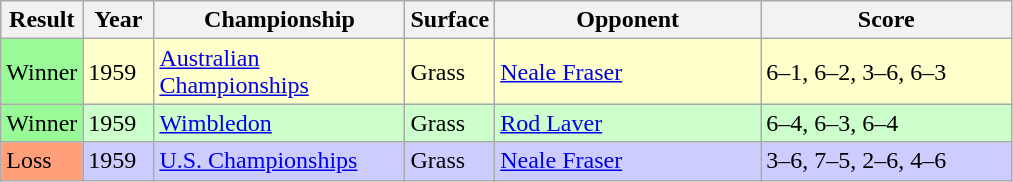<table class='sortable wikitable'>
<tr>
<th style="width:40px">Result</th>
<th style="width:40px">Year</th>
<th style="width:160px">Championship</th>
<th style="width:50px">Surface</th>
<th style="width:170px">Opponent</th>
<th style="width:160px" class="unsortable">Score</th>
</tr>
<tr style="background:#ffc;">
<td style="background:#98fb98;">Winner</td>
<td>1959</td>
<td><a href='#'>Australian Championships</a></td>
<td>Grass</td>
<td> <a href='#'>Neale Fraser</a></td>
<td>6–1, 6–2, 3–6, 6–3</td>
</tr>
<tr style="background:#cfc;">
<td style="background:#98fb98;">Winner</td>
<td>1959</td>
<td><a href='#'>Wimbledon</a></td>
<td>Grass</td>
<td>  <a href='#'>Rod Laver</a></td>
<td>6–4, 6–3, 6–4</td>
</tr>
<tr style="background:#ccf;">
<td style="background:#ffa07a;">Loss</td>
<td>1959</td>
<td><a href='#'>U.S. Championships</a></td>
<td>Grass</td>
<td>  <a href='#'>Neale Fraser</a></td>
<td>3–6, 7–5, 2–6, 4–6</td>
</tr>
</table>
